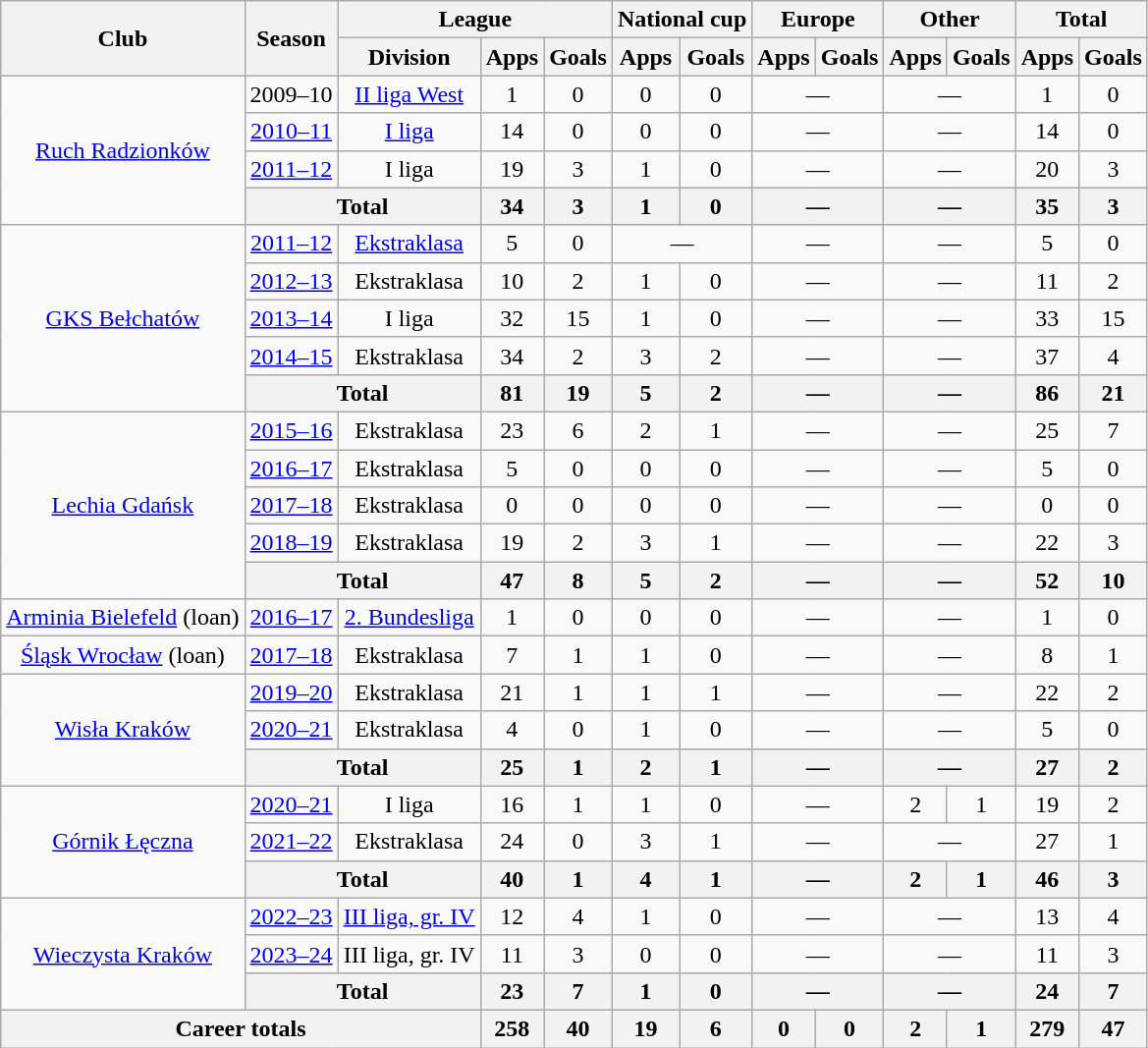<table class="wikitable" style="text-align: center;">
<tr>
<th rowspan=2>Club</th>
<th rowspan=2>Season</th>
<th colspan=3>League</th>
<th colspan=2>National cup</th>
<th colspan=2>Europe</th>
<th colspan=2>Other</th>
<th colspan=2>Total</th>
</tr>
<tr>
<th>Division</th>
<th>Apps</th>
<th>Goals</th>
<th>Apps</th>
<th>Goals</th>
<th>Apps</th>
<th>Goals</th>
<th>Apps</th>
<th>Goals</th>
<th>Apps</th>
<th>Goals</th>
</tr>
<tr>
<td rowspan=4><a href='#'>Ruch Radzionków</a></td>
<td>2009–10</td>
<td><a href='#'>II liga West</a></td>
<td>1</td>
<td>0</td>
<td>0</td>
<td>0</td>
<td colspan=2>—</td>
<td colspan=2>—</td>
<td>1</td>
<td>0</td>
</tr>
<tr>
<td><a href='#'>2010–11</a></td>
<td><a href='#'>I liga</a></td>
<td>14</td>
<td>0</td>
<td>0</td>
<td>0</td>
<td colspan=2>—</td>
<td colspan=2>—</td>
<td>14</td>
<td>0</td>
</tr>
<tr>
<td><a href='#'>2011–12</a></td>
<td>I liga</td>
<td>19</td>
<td>3</td>
<td>1</td>
<td>0</td>
<td colspan=2>—</td>
<td colspan=2>—</td>
<td>20</td>
<td>3</td>
</tr>
<tr>
<th colspan=2>Total</th>
<th>34</th>
<th>3</th>
<th>1</th>
<th>0</th>
<th colspan=2>—</th>
<th colspan=2>—</th>
<th>35</th>
<th>3</th>
</tr>
<tr>
<td rowspan=5><a href='#'>GKS Bełchatów</a></td>
<td><a href='#'>2011–12</a></td>
<td><a href='#'>Ekstraklasa</a></td>
<td>5</td>
<td>0</td>
<td colspan=2>—</td>
<td colspan=2>—</td>
<td colspan=2>—</td>
<td>5</td>
<td>0</td>
</tr>
<tr>
<td><a href='#'>2012–13</a></td>
<td>Ekstraklasa</td>
<td>10</td>
<td>2</td>
<td>1</td>
<td>0</td>
<td colspan=2>—</td>
<td colspan=2>—</td>
<td>11</td>
<td>2</td>
</tr>
<tr>
<td><a href='#'>2013–14</a></td>
<td>I liga</td>
<td>32</td>
<td>15</td>
<td>1</td>
<td>0</td>
<td colspan=2>—</td>
<td colspan=2>—</td>
<td>33</td>
<td>15</td>
</tr>
<tr>
<td><a href='#'>2014–15</a></td>
<td>Ekstraklasa</td>
<td>34</td>
<td>2</td>
<td>3</td>
<td>2</td>
<td colspan=2>—</td>
<td colspan=2>—</td>
<td>37</td>
<td>4</td>
</tr>
<tr>
<th colspan=2>Total</th>
<th>81</th>
<th>19</th>
<th>5</th>
<th>2</th>
<th colspan=2>—</th>
<th colspan=2>—</th>
<th>86</th>
<th>21</th>
</tr>
<tr>
<td rowspan=5><a href='#'>Lechia Gdańsk</a></td>
<td><a href='#'>2015–16</a></td>
<td>Ekstraklasa</td>
<td>23</td>
<td>6</td>
<td>2</td>
<td>1</td>
<td colspan=2>—</td>
<td colspan=2>—</td>
<td>25</td>
<td>7</td>
</tr>
<tr>
<td><a href='#'>2016–17</a></td>
<td>Ekstraklasa</td>
<td>5</td>
<td>0</td>
<td>0</td>
<td>0</td>
<td colspan=2>—</td>
<td colspan=2>—</td>
<td>5</td>
<td>0</td>
</tr>
<tr>
<td><a href='#'>2017–18</a></td>
<td>Ekstraklasa</td>
<td>0</td>
<td>0</td>
<td>0</td>
<td>0</td>
<td colspan=2>—</td>
<td colspan=2>—</td>
<td>0</td>
<td>0</td>
</tr>
<tr>
<td><a href='#'>2018–19</a></td>
<td>Ekstraklasa</td>
<td>19</td>
<td>2</td>
<td>3</td>
<td>1</td>
<td colspan=2>—</td>
<td colspan=2>—</td>
<td>22</td>
<td>3</td>
</tr>
<tr>
<th colspan=2>Total</th>
<th>47</th>
<th>8</th>
<th>5</th>
<th>2</th>
<th colspan=2>—</th>
<th colspan=2>—</th>
<th>52</th>
<th>10</th>
</tr>
<tr>
<td><a href='#'>Arminia Bielefeld</a> (loan)</td>
<td><a href='#'>2016–17</a></td>
<td><a href='#'>2. Bundesliga</a></td>
<td>1</td>
<td>0</td>
<td>0</td>
<td>0</td>
<td colspan=2>—</td>
<td colspan=2>—</td>
<td>1</td>
<td>0</td>
</tr>
<tr>
<td><a href='#'>Śląsk Wrocław</a> (loan)</td>
<td><a href='#'>2017–18</a></td>
<td>Ekstraklasa</td>
<td>7</td>
<td>1</td>
<td>1</td>
<td>0</td>
<td colspan=2>—</td>
<td colspan=2>—</td>
<td>8</td>
<td>1</td>
</tr>
<tr>
<td rowspan=3><a href='#'>Wisła Kraków</a></td>
<td><a href='#'>2019–20</a></td>
<td>Ekstraklasa</td>
<td>21</td>
<td>1</td>
<td>1</td>
<td>1</td>
<td colspan=2>—</td>
<td colspan=2>—</td>
<td>22</td>
<td>2</td>
</tr>
<tr>
<td><a href='#'>2020–21</a></td>
<td>Ekstraklasa</td>
<td>4</td>
<td>0</td>
<td>1</td>
<td>0</td>
<td colspan=2>—</td>
<td colspan=2>—</td>
<td>5</td>
<td>0</td>
</tr>
<tr>
<th colspan=2>Total</th>
<th>25</th>
<th>1</th>
<th>2</th>
<th>1</th>
<th colspan=2>—</th>
<th colspan=2>—</th>
<th>27</th>
<th>2</th>
</tr>
<tr>
<td rowspan=3><a href='#'>Górnik Łęczna</a></td>
<td><a href='#'>2020–21</a></td>
<td>I liga</td>
<td>16</td>
<td>1</td>
<td>1</td>
<td>0</td>
<td colspan=2>—</td>
<td>2</td>
<td>1</td>
<td>19</td>
<td>2</td>
</tr>
<tr>
<td><a href='#'>2021–22</a></td>
<td>Ekstraklasa</td>
<td>24</td>
<td>0</td>
<td>3</td>
<td>1</td>
<td colspan=2>—</td>
<td colspan=2>—</td>
<td>27</td>
<td>1</td>
</tr>
<tr>
<th colspan=2>Total</th>
<th>40</th>
<th>1</th>
<th>4</th>
<th>1</th>
<th colspan=2>—</th>
<th>2</th>
<th>1</th>
<th>46</th>
<th>3</th>
</tr>
<tr>
<td rowspan=3><a href='#'>Wieczysta Kraków</a></td>
<td><a href='#'>2022–23</a></td>
<td><a href='#'>III liga, gr. IV</a></td>
<td>12</td>
<td>4</td>
<td>1</td>
<td>0</td>
<td colspan=2>—</td>
<td colspan=2>—</td>
<td>13</td>
<td>4</td>
</tr>
<tr>
<td><a href='#'>2023–24</a></td>
<td>III liga, gr. IV</td>
<td>11</td>
<td>3</td>
<td>0</td>
<td>0</td>
<td colspan=2>—</td>
<td colspan=2>—</td>
<td>11</td>
<td>3</td>
</tr>
<tr>
<th colspan=2>Total</th>
<th>23</th>
<th>7</th>
<th>1</th>
<th>0</th>
<th colspan=2>—</th>
<th colspan=2>—</th>
<th>24</th>
<th>7</th>
</tr>
<tr>
<th colspan=3>Career totals</th>
<th>258</th>
<th>40</th>
<th>19</th>
<th>6</th>
<th>0</th>
<th>0</th>
<th>2</th>
<th>1</th>
<th>279</th>
<th>47</th>
</tr>
</table>
